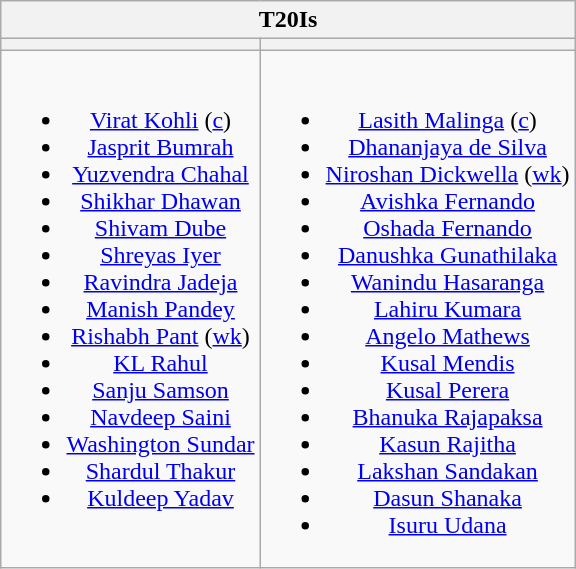<table class="wikitable" style="text-align:center; margin:auto">
<tr>
<th colspan=2>T20Is</th>
</tr>
<tr>
<th></th>
<th></th>
</tr>
<tr style="vertical-align:top">
<td><br><ul><li><a href='#'>Virat Kohli</a> (<a href='#'>c</a>)</li><li><a href='#'>Jasprit Bumrah</a></li><li><a href='#'>Yuzvendra Chahal</a></li><li><a href='#'>Shikhar Dhawan</a></li><li><a href='#'>Shivam Dube</a></li><li><a href='#'>Shreyas Iyer</a></li><li><a href='#'>Ravindra Jadeja</a></li><li><a href='#'>Manish Pandey</a></li><li><a href='#'>Rishabh Pant</a> (<a href='#'>wk</a>)</li><li><a href='#'>KL Rahul</a></li><li><a href='#'>Sanju Samson</a></li><li><a href='#'>Navdeep Saini</a></li><li><a href='#'>Washington Sundar</a></li><li><a href='#'>Shardul Thakur</a></li><li><a href='#'>Kuldeep Yadav</a></li></ul></td>
<td><br><ul><li><a href='#'>Lasith Malinga</a> (<a href='#'>c</a>)</li><li><a href='#'>Dhananjaya de Silva</a></li><li><a href='#'>Niroshan Dickwella</a> (<a href='#'>wk</a>)</li><li><a href='#'>Avishka Fernando</a></li><li><a href='#'>Oshada Fernando</a></li><li><a href='#'>Danushka Gunathilaka</a></li><li><a href='#'>Wanindu Hasaranga</a></li><li><a href='#'>Lahiru Kumara</a></li><li><a href='#'>Angelo Mathews</a></li><li><a href='#'>Kusal Mendis</a></li><li><a href='#'>Kusal Perera</a></li><li><a href='#'>Bhanuka Rajapaksa</a></li><li><a href='#'>Kasun Rajitha</a></li><li><a href='#'>Lakshan Sandakan</a></li><li><a href='#'>Dasun Shanaka</a></li><li><a href='#'>Isuru Udana</a></li></ul></td>
</tr>
</table>
